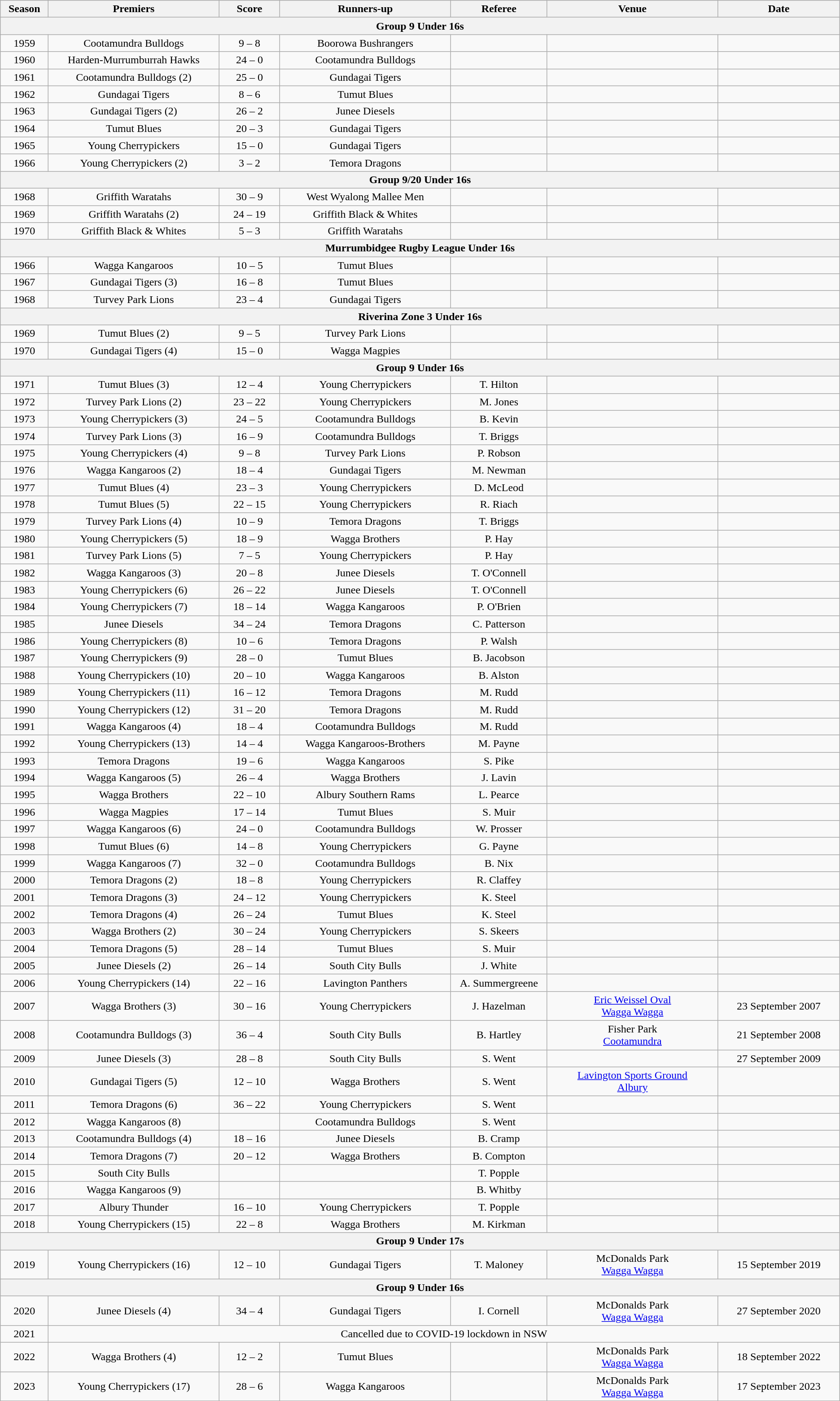<table class="wikitable sortable" style="text-align:center;">
<tr>
<th width="3%">Season</th>
<th width="14%">Premiers</th>
<th width="5%">Score</th>
<th width="14%">Runners-up</th>
<th width="7%">Referee</th>
<th width="14%">Venue</th>
<th width="10%">Date</th>
</tr>
<tr>
<th colspan="7">Group 9 Under 16s</th>
</tr>
<tr>
<td>1959</td>
<td> Cootamundra Bulldogs</td>
<td>9 – 8</td>
<td> Boorowa Bushrangers</td>
<td></td>
<td></td>
<td></td>
</tr>
<tr>
<td>1960</td>
<td> Harden-Murrumburrah Hawks</td>
<td>24 – 0</td>
<td> Cootamundra Bulldogs</td>
<td></td>
<td></td>
<td></td>
</tr>
<tr>
<td>1961</td>
<td> Cootamundra Bulldogs (2)</td>
<td>25 – 0</td>
<td> Gundagai Tigers</td>
<td></td>
<td></td>
<td></td>
</tr>
<tr>
<td>1962</td>
<td> Gundagai Tigers</td>
<td>8 – 6</td>
<td> Tumut Blues</td>
<td></td>
<td></td>
<td></td>
</tr>
<tr>
<td>1963</td>
<td> Gundagai Tigers (2)</td>
<td>26 – 2</td>
<td> Junee Diesels</td>
<td></td>
<td></td>
<td></td>
</tr>
<tr>
<td>1964</td>
<td> Tumut Blues</td>
<td>20 – 3</td>
<td> Gundagai Tigers</td>
<td></td>
<td></td>
<td></td>
</tr>
<tr>
<td>1965</td>
<td> Young Cherrypickers</td>
<td>15 – 0</td>
<td> Gundagai Tigers</td>
<td></td>
<td></td>
<td></td>
</tr>
<tr>
<td>1966</td>
<td> Young Cherrypickers (2)</td>
<td>3 – 2</td>
<td> Temora Dragons</td>
<td></td>
<td></td>
<td></td>
</tr>
<tr>
<th colspan="7">Group 9/20 Under 16s</th>
</tr>
<tr>
<td>1968</td>
<td> Griffith Waratahs</td>
<td>30 – 9</td>
<td> West Wyalong Mallee Men</td>
<td></td>
<td></td>
<td></td>
</tr>
<tr>
<td>1969</td>
<td> Griffith Waratahs (2)</td>
<td>24 – 19</td>
<td> Griffith Black & Whites</td>
<td></td>
<td></td>
<td></td>
</tr>
<tr>
<td>1970</td>
<td> Griffith Black & Whites</td>
<td>5 – 3</td>
<td> Griffith Waratahs</td>
<td></td>
<td></td>
<td></td>
</tr>
<tr>
<th colspan="7">Murrumbidgee Rugby League Under 16s</th>
</tr>
<tr>
<td>1966</td>
<td> Wagga Kangaroos</td>
<td>10 – 5</td>
<td> Tumut Blues</td>
<td></td>
<td></td>
<td></td>
</tr>
<tr>
<td>1967</td>
<td> Gundagai Tigers (3)</td>
<td>16 – 8</td>
<td> Tumut Blues</td>
<td></td>
<td></td>
<td></td>
</tr>
<tr>
<td>1968</td>
<td> Turvey Park Lions</td>
<td>23 – 4</td>
<td> Gundagai Tigers</td>
<td></td>
<td></td>
<td></td>
</tr>
<tr>
<th colspan="7">Riverina Zone 3 Under 16s</th>
</tr>
<tr>
<td>1969</td>
<td> Tumut Blues (2)</td>
<td>9 – 5</td>
<td> Turvey Park Lions</td>
<td></td>
<td></td>
<td></td>
</tr>
<tr>
<td>1970</td>
<td> Gundagai Tigers (4)</td>
<td>15 – 0</td>
<td> Wagga Magpies</td>
<td></td>
<td></td>
<td></td>
</tr>
<tr>
<th colspan="7">Group 9 Under 16s</th>
</tr>
<tr>
<td>1971</td>
<td> Tumut Blues (3)</td>
<td>12 – 4</td>
<td> Young Cherrypickers</td>
<td>T. Hilton</td>
<td></td>
<td></td>
</tr>
<tr>
<td>1972</td>
<td> Turvey Park Lions (2)</td>
<td>23 – 22</td>
<td> Young Cherrypickers</td>
<td>M. Jones</td>
<td></td>
<td></td>
</tr>
<tr>
<td>1973</td>
<td> Young Cherrypickers (3)</td>
<td>24 – 5</td>
<td> Cootamundra Bulldogs</td>
<td>B. Kevin</td>
<td></td>
<td></td>
</tr>
<tr>
<td>1974</td>
<td> Turvey Park Lions (3)</td>
<td>16 – 9</td>
<td> Cootamundra Bulldogs</td>
<td>T. Briggs</td>
<td></td>
<td></td>
</tr>
<tr>
<td>1975</td>
<td> Young Cherrypickers (4)</td>
<td>9 – 8</td>
<td> Turvey Park Lions</td>
<td>P. Robson</td>
<td></td>
<td></td>
</tr>
<tr>
<td>1976</td>
<td> Wagga Kangaroos (2)</td>
<td>18 – 4</td>
<td> Gundagai Tigers</td>
<td>M. Newman</td>
<td></td>
<td></td>
</tr>
<tr>
<td>1977</td>
<td> Tumut Blues (4)</td>
<td>23 – 3</td>
<td> Young Cherrypickers</td>
<td>D. McLeod</td>
<td></td>
<td></td>
</tr>
<tr>
<td>1978</td>
<td> Tumut Blues (5)</td>
<td>22 – 15</td>
<td> Young Cherrypickers</td>
<td>R. Riach</td>
<td></td>
<td></td>
</tr>
<tr>
<td>1979</td>
<td> Turvey Park Lions (4)</td>
<td>10 – 9</td>
<td> Temora Dragons</td>
<td>T. Briggs</td>
<td></td>
<td></td>
</tr>
<tr>
<td>1980</td>
<td> Young Cherrypickers (5)</td>
<td>18 – 9</td>
<td> Wagga Brothers</td>
<td>P. Hay</td>
<td></td>
<td></td>
</tr>
<tr>
<td>1981</td>
<td> Turvey Park Lions (5)</td>
<td>7 – 5</td>
<td> Young Cherrypickers</td>
<td>P. Hay</td>
<td></td>
<td></td>
</tr>
<tr>
<td>1982</td>
<td> Wagga Kangaroos (3)</td>
<td>20 – 8</td>
<td> Junee Diesels</td>
<td>T. O'Connell</td>
<td></td>
<td></td>
</tr>
<tr>
<td>1983</td>
<td> Young Cherrypickers (6)</td>
<td>26 – 22</td>
<td> Junee Diesels</td>
<td>T. O'Connell</td>
<td></td>
<td></td>
</tr>
<tr>
<td>1984</td>
<td> Young Cherrypickers (7)</td>
<td>18 – 14</td>
<td> Wagga Kangaroos</td>
<td>P. O'Brien</td>
<td></td>
<td></td>
</tr>
<tr>
<td>1985</td>
<td> Junee Diesels</td>
<td>34 – 24</td>
<td> Temora Dragons</td>
<td>C. Patterson</td>
<td></td>
<td></td>
</tr>
<tr>
<td>1986</td>
<td> Young Cherrypickers (8)</td>
<td>10 – 6</td>
<td> Temora Dragons</td>
<td>P. Walsh</td>
<td></td>
<td></td>
</tr>
<tr>
<td>1987</td>
<td> Young Cherrypickers (9)</td>
<td>28 – 0</td>
<td> Tumut Blues</td>
<td>B. Jacobson</td>
<td></td>
<td></td>
</tr>
<tr>
<td>1988</td>
<td> Young Cherrypickers (10)</td>
<td>20 – 10</td>
<td> Wagga Kangaroos</td>
<td>B. Alston</td>
<td></td>
<td></td>
</tr>
<tr>
<td>1989</td>
<td> Young Cherrypickers (11)</td>
<td>16 – 12</td>
<td> Temora Dragons</td>
<td>M. Rudd</td>
<td></td>
<td></td>
</tr>
<tr>
<td>1990</td>
<td> Young Cherrypickers (12)</td>
<td>31 – 20</td>
<td> Temora Dragons</td>
<td>M. Rudd</td>
<td></td>
<td></td>
</tr>
<tr>
<td>1991</td>
<td> Wagga Kangaroos (4)</td>
<td>18 – 4</td>
<td> Cootamundra Bulldogs</td>
<td>M. Rudd</td>
<td></td>
<td></td>
</tr>
<tr>
<td>1992</td>
<td> Young Cherrypickers (13)</td>
<td>14 – 4</td>
<td> Wagga Kangaroos-Brothers</td>
<td>M. Payne</td>
<td></td>
<td></td>
</tr>
<tr>
<td>1993</td>
<td> Temora Dragons</td>
<td>19 – 6</td>
<td> Wagga Kangaroos</td>
<td>S. Pike</td>
<td></td>
<td></td>
</tr>
<tr>
<td>1994</td>
<td> Wagga Kangaroos (5)</td>
<td>26 – 4</td>
<td> Wagga Brothers</td>
<td>J. Lavin</td>
<td></td>
<td></td>
</tr>
<tr>
<td>1995</td>
<td> Wagga Brothers</td>
<td>22 – 10</td>
<td> Albury Southern Rams</td>
<td>L. Pearce</td>
<td></td>
<td></td>
</tr>
<tr>
<td>1996</td>
<td> Wagga Magpies</td>
<td>17 – 14</td>
<td> Tumut Blues</td>
<td>S. Muir</td>
<td></td>
<td></td>
</tr>
<tr>
<td>1997</td>
<td> Wagga Kangaroos (6)</td>
<td>24 – 0</td>
<td> Cootamundra Bulldogs</td>
<td>W. Prosser</td>
<td></td>
<td></td>
</tr>
<tr>
<td>1998</td>
<td> Tumut Blues (6)</td>
<td>14 – 8</td>
<td> Young Cherrypickers</td>
<td>G. Payne</td>
<td></td>
<td></td>
</tr>
<tr>
<td>1999</td>
<td> Wagga Kangaroos (7)</td>
<td>32 – 0</td>
<td> Cootamundra Bulldogs</td>
<td>B. Nix</td>
<td></td>
<td></td>
</tr>
<tr>
<td>2000</td>
<td> Temora Dragons (2)</td>
<td>18 – 8</td>
<td> Young Cherrypickers</td>
<td>R. Claffey</td>
<td></td>
<td></td>
</tr>
<tr>
<td>2001</td>
<td> Temora Dragons (3)</td>
<td>24 – 12</td>
<td> Young Cherrypickers</td>
<td>K. Steel</td>
<td></td>
<td></td>
</tr>
<tr>
<td>2002</td>
<td> Temora Dragons (4)</td>
<td>26 – 24</td>
<td> Tumut Blues</td>
<td>K. Steel</td>
<td></td>
<td></td>
</tr>
<tr>
<td>2003</td>
<td> Wagga Brothers (2)</td>
<td>30 – 24</td>
<td> Young Cherrypickers</td>
<td>S. Skeers</td>
<td></td>
<td></td>
</tr>
<tr>
<td>2004</td>
<td> Temora Dragons (5)</td>
<td>28 – 14</td>
<td> Tumut Blues</td>
<td>S. Muir</td>
<td></td>
<td></td>
</tr>
<tr>
<td>2005</td>
<td> Junee Diesels (2)</td>
<td>26 – 14</td>
<td> South City Bulls</td>
<td>J. White</td>
<td></td>
<td></td>
</tr>
<tr>
<td>2006</td>
<td> Young Cherrypickers (14)</td>
<td>22 – 16</td>
<td> Lavington Panthers</td>
<td>A. Summergreene</td>
<td></td>
<td></td>
</tr>
<tr>
<td>2007</td>
<td> Wagga Brothers (3)</td>
<td>30 – 16</td>
<td> Young Cherrypickers</td>
<td>J. Hazelman</td>
<td><a href='#'>Eric Weissel Oval</a><br><a href='#'>Wagga Wagga</a></td>
<td>23 September 2007</td>
</tr>
<tr>
<td>2008</td>
<td> Cootamundra Bulldogs (3)</td>
<td>36 – 4</td>
<td> South City Bulls</td>
<td>B. Hartley</td>
<td>Fisher Park<br><a href='#'>Cootamundra</a></td>
<td>21 September 2008</td>
</tr>
<tr>
<td>2009</td>
<td> Junee Diesels (3)</td>
<td>28 – 8</td>
<td> South City Bulls</td>
<td>S. Went</td>
<td></td>
<td>27 September 2009</td>
</tr>
<tr>
<td>2010</td>
<td> Gundagai Tigers (5)</td>
<td>12 – 10</td>
<td> Wagga Brothers</td>
<td>S. Went</td>
<td><a href='#'>Lavington Sports Ground</a><br><a href='#'>Albury</a></td>
<td></td>
</tr>
<tr>
<td>2011</td>
<td> Temora Dragons (6)</td>
<td>36 – 22</td>
<td> Young Cherrypickers</td>
<td>S. Went</td>
<td></td>
<td></td>
</tr>
<tr>
<td>2012</td>
<td> Wagga Kangaroos (8)</td>
<td></td>
<td> Cootamundra Bulldogs</td>
<td>S. Went</td>
<td></td>
<td></td>
</tr>
<tr>
<td>2013</td>
<td> Cootamundra Bulldogs (4)</td>
<td>18 – 16</td>
<td> Junee Diesels</td>
<td>B. Cramp</td>
<td></td>
<td></td>
</tr>
<tr>
<td>2014</td>
<td> Temora Dragons (7)</td>
<td>20 – 12</td>
<td> Wagga Brothers</td>
<td>B. Compton</td>
<td></td>
<td></td>
</tr>
<tr>
<td>2015</td>
<td> South City Bulls</td>
<td></td>
<td></td>
<td>T. Popple</td>
<td></td>
<td></td>
</tr>
<tr>
<td>2016</td>
<td> Wagga Kangaroos (9)</td>
<td></td>
<td></td>
<td>B. Whitby</td>
<td></td>
<td></td>
</tr>
<tr>
<td>2017</td>
<td> Albury Thunder</td>
<td>16 – 10</td>
<td> Young Cherrypickers</td>
<td>T. Popple</td>
<td></td>
<td></td>
</tr>
<tr>
<td>2018</td>
<td> Young Cherrypickers (15)</td>
<td>22 – 8</td>
<td> Wagga Brothers</td>
<td>M. Kirkman</td>
<td></td>
<td></td>
</tr>
<tr>
<th colspan="7">Group 9 Under 17s</th>
</tr>
<tr>
<td>2019</td>
<td> Young Cherrypickers (16)</td>
<td>12 – 10</td>
<td> Gundagai Tigers</td>
<td>T. Maloney</td>
<td>McDonalds Park<br><a href='#'>Wagga Wagga</a></td>
<td>15 September 2019</td>
</tr>
<tr>
<th colspan="7">Group 9 Under 16s</th>
</tr>
<tr>
<td>2020</td>
<td> Junee Diesels (4)</td>
<td>34 – 4</td>
<td> Gundagai Tigers</td>
<td>I. Cornell</td>
<td>McDonalds Park<br><a href='#'>Wagga Wagga</a></td>
<td>27 September 2020</td>
</tr>
<tr>
<td>2021</td>
<td colspan="6">Cancelled due to COVID-19 lockdown in NSW</td>
</tr>
<tr>
<td>2022</td>
<td> Wagga Brothers (4)</td>
<td>12 – 2</td>
<td> Tumut Blues</td>
<td></td>
<td>McDonalds Park <br> <a href='#'>Wagga Wagga</a></td>
<td>18 September 2022</td>
</tr>
<tr>
<td>2023</td>
<td> Young Cherrypickers (17)</td>
<td>28 – 6</td>
<td> Wagga Kangaroos</td>
<td></td>
<td>McDonalds Park <br> <a href='#'>Wagga Wagga</a></td>
<td>17 September 2023</td>
</tr>
</table>
